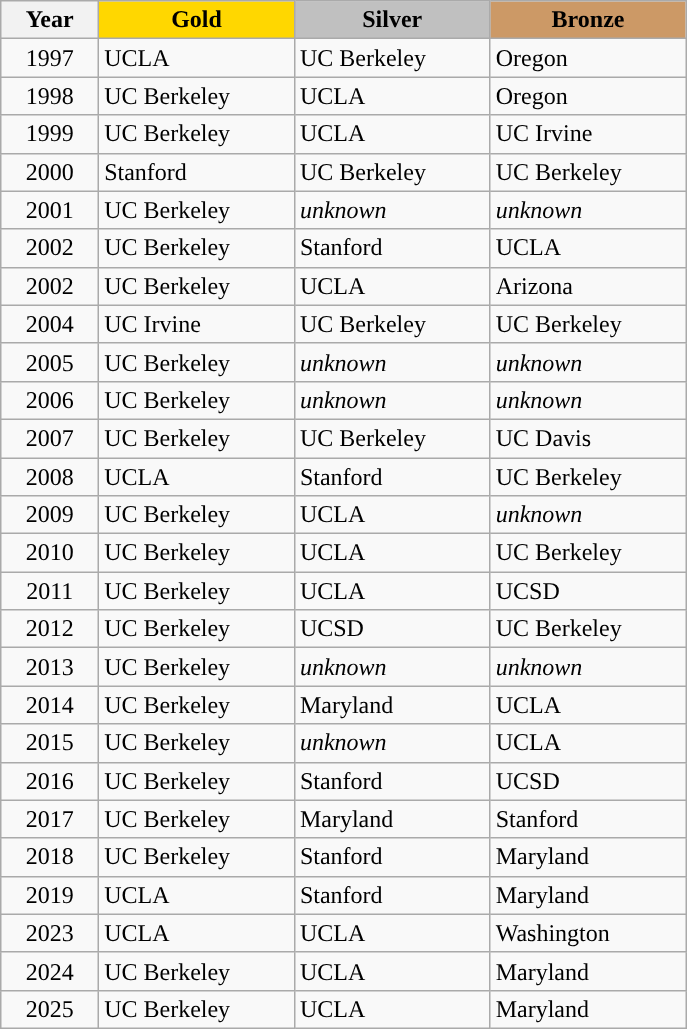<table class="wikitable collapsible collapsed sortable;">
<tr>
<th scope="col" style="text-align:center; width:10%;">Year</th>
<td scope="col" style="text-align:center; width:20%; background:gold"><strong>Gold</strong></td>
<td scope="col" style="text-align:center; width:20%; background:silver"><strong>Silver</strong></td>
<td scope="col" style="text-align:center; width:20%; background:#c96"><strong>Bronze</strong></td>
</tr>
<tr>
<td align="center">1997</td>
<td>UCLA</td>
<td>UC Berkeley</td>
<td>Oregon</td>
</tr>
<tr>
<td align="center">1998</td>
<td>UC Berkeley</td>
<td>UCLA</td>
<td>Oregon</td>
</tr>
<tr>
<td align="center">1999</td>
<td>UC Berkeley</td>
<td>UCLA</td>
<td>UC Irvine</td>
</tr>
<tr>
<td align="center">2000</td>
<td>Stanford</td>
<td>UC Berkeley</td>
<td>UC Berkeley</td>
</tr>
<tr>
<td align="center">2001</td>
<td>UC Berkeley</td>
<td><em>unknown</em></td>
<td><em>unknown</em></td>
</tr>
<tr>
<td align="center">2002</td>
<td>UC Berkeley</td>
<td>Stanford</td>
<td>UCLA</td>
</tr>
<tr>
<td align="center">2002</td>
<td>UC Berkeley</td>
<td>UCLA</td>
<td>Arizona</td>
</tr>
<tr>
<td align="center">2004</td>
<td>UC Irvine</td>
<td>UC Berkeley</td>
<td>UC Berkeley</td>
</tr>
<tr>
<td align="center">2005</td>
<td>UC Berkeley</td>
<td><em>unknown</em></td>
<td><em>unknown</em></td>
</tr>
<tr>
<td align="center">2006</td>
<td>UC Berkeley</td>
<td><em>unknown</em></td>
<td><em>unknown</em></td>
</tr>
<tr>
<td align="center">2007</td>
<td>UC Berkeley</td>
<td>UC Berkeley</td>
<td>UC Davis</td>
</tr>
<tr>
<td align="center">2008</td>
<td>UCLA</td>
<td>Stanford</td>
<td>UC Berkeley</td>
</tr>
<tr>
<td align="center">2009</td>
<td>UC Berkeley</td>
<td>UCLA</td>
<td><em>unknown</em></td>
</tr>
<tr>
<td align="center">2010</td>
<td>UC Berkeley</td>
<td>UCLA</td>
<td>UC Berkeley</td>
</tr>
<tr>
<td align="center">2011</td>
<td>UC Berkeley</td>
<td>UCLA</td>
<td>UCSD</td>
</tr>
<tr>
<td align="center">2012</td>
<td>UC Berkeley</td>
<td>UCSD</td>
<td>UC Berkeley</td>
</tr>
<tr>
<td align="center">2013</td>
<td>UC Berkeley</td>
<td><em>unknown</em></td>
<td><em>unknown</em></td>
</tr>
<tr>
<td align="center">2014</td>
<td>UC Berkeley</td>
<td>Maryland</td>
<td>UCLA</td>
</tr>
<tr>
<td align="center">2015</td>
<td>UC Berkeley</td>
<td><em>unknown</em></td>
<td>UCLA</td>
</tr>
<tr>
<td align="center">2016</td>
<td>UC Berkeley</td>
<td>Stanford</td>
<td>UCSD</td>
</tr>
<tr>
<td align="center">2017</td>
<td>UC Berkeley</td>
<td>Maryland</td>
<td>Stanford</td>
</tr>
<tr>
<td align="center">2018</td>
<td>UC Berkeley</td>
<td>Stanford</td>
<td>Maryland</td>
</tr>
<tr>
<td align="center">2019</td>
<td>UCLA</td>
<td>Stanford</td>
<td>Maryland</td>
</tr>
<tr>
<td align="center">2023</td>
<td>UCLA</td>
<td>UCLA</td>
<td>Washington</td>
</tr>
<tr>
<td align="center">2024</td>
<td>UC Berkeley</td>
<td>UCLA</td>
<td>Maryland</td>
</tr>
<tr>
<td align="center">2025</td>
<td>UC Berkeley</td>
<td>UCLA</td>
<td>Maryland</td>
</tr>
</table>
